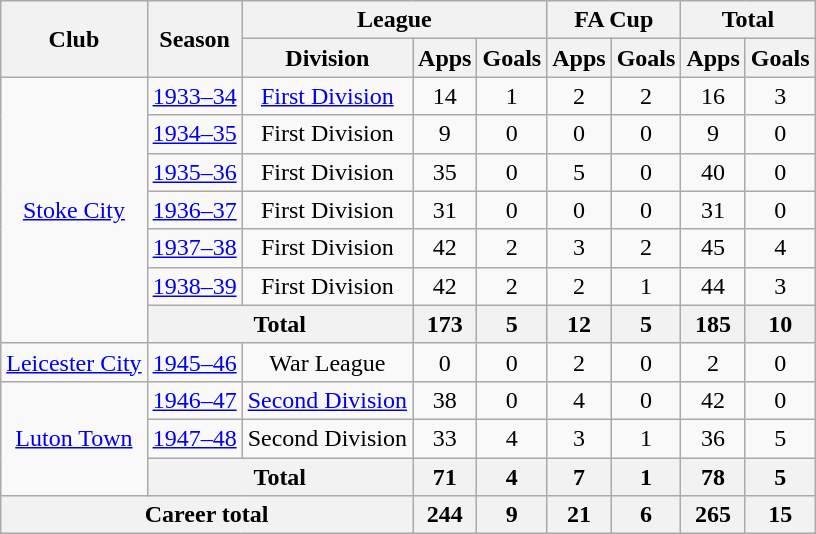<table class="wikitable" style="text-align: center;">
<tr>
<th rowspan="2">Club</th>
<th rowspan="2">Season</th>
<th colspan="3">League</th>
<th colspan="2">FA Cup</th>
<th colspan="2">Total</th>
</tr>
<tr>
<th>Division</th>
<th>Apps</th>
<th>Goals</th>
<th>Apps</th>
<th>Goals</th>
<th>Apps</th>
<th>Goals</th>
</tr>
<tr>
<td rowspan="7"><a href='#'>Stoke City</a></td>
<td><a href='#'>1933–34</a></td>
<td><a href='#'>First Division</a></td>
<td>14</td>
<td>1</td>
<td>2</td>
<td>2</td>
<td>16</td>
<td>3</td>
</tr>
<tr>
<td><a href='#'>1934–35</a></td>
<td>First Division</td>
<td>9</td>
<td>0</td>
<td>0</td>
<td>0</td>
<td>9</td>
<td>0</td>
</tr>
<tr>
<td><a href='#'>1935–36</a></td>
<td>First Division</td>
<td>35</td>
<td>0</td>
<td>5</td>
<td>0</td>
<td>40</td>
<td>0</td>
</tr>
<tr>
<td><a href='#'>1936–37</a></td>
<td>First Division</td>
<td>31</td>
<td>0</td>
<td>0</td>
<td>0</td>
<td>31</td>
<td>0</td>
</tr>
<tr>
<td><a href='#'>1937–38</a></td>
<td>First Division</td>
<td>42</td>
<td>2</td>
<td>3</td>
<td>2</td>
<td>45</td>
<td>4</td>
</tr>
<tr>
<td><a href='#'>1938–39</a></td>
<td>First Division</td>
<td>42</td>
<td>2</td>
<td>2</td>
<td>1</td>
<td>44</td>
<td>3</td>
</tr>
<tr>
<th colspan="2">Total</th>
<th>173</th>
<th>5</th>
<th>12</th>
<th>5</th>
<th>185</th>
<th>10</th>
</tr>
<tr>
<td><a href='#'>Leicester City</a></td>
<td><a href='#'>1945–46</a></td>
<td>War League</td>
<td>0</td>
<td>0</td>
<td>2</td>
<td>0</td>
<td>2</td>
<td>0</td>
</tr>
<tr>
<td rowspan="3"><a href='#'>Luton Town</a></td>
<td><a href='#'>1946–47</a></td>
<td><a href='#'>Second Division</a></td>
<td>38</td>
<td>0</td>
<td>4</td>
<td>0</td>
<td>42</td>
<td>0</td>
</tr>
<tr>
<td><a href='#'>1947–48</a></td>
<td>Second Division</td>
<td>33</td>
<td>4</td>
<td>3</td>
<td>1</td>
<td>36</td>
<td>5</td>
</tr>
<tr>
<th colspan="2">Total</th>
<th>71</th>
<th>4</th>
<th>7</th>
<th>1</th>
<th>78</th>
<th>5</th>
</tr>
<tr>
<th colspan="3">Career total</th>
<th>244</th>
<th>9</th>
<th>21</th>
<th>6</th>
<th>265</th>
<th>15</th>
</tr>
</table>
